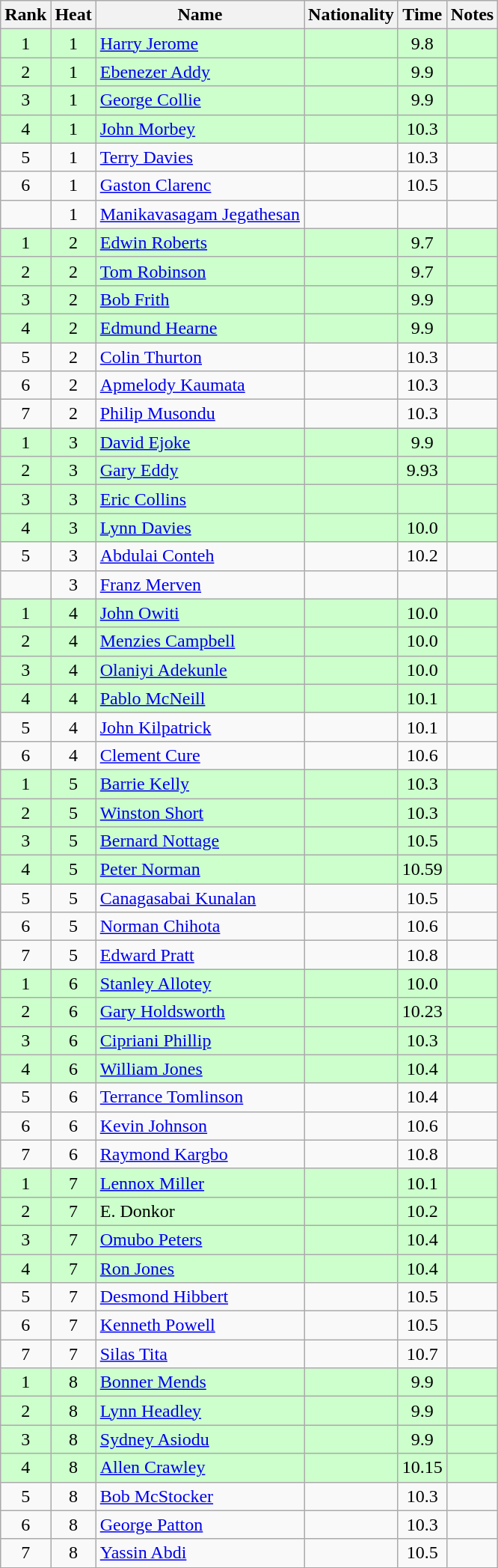<table class="wikitable sortable sticky-header" style="text-align:center">
<tr>
<th scope="col">Rank</th>
<th scope="col">Heat</th>
<th scope="col">Name</th>
<th scope="col">Nationality</th>
<th scope="col">Time</th>
<th scope="col">Notes</th>
</tr>
<tr bgcolor=ccffcc>
<td>1</td>
<td>1</td>
<td align=left><a href='#'>Harry Jerome</a></td>
<td align=left></td>
<td>9.8</td>
<td></td>
</tr>
<tr bgcolor=ccffcc>
<td>2</td>
<td>1</td>
<td align=left><a href='#'>Ebenezer Addy</a></td>
<td align=left></td>
<td>9.9</td>
<td></td>
</tr>
<tr bgcolor=ccffcc>
<td>3</td>
<td>1</td>
<td align=left><a href='#'>George Collie</a></td>
<td align=left></td>
<td>9.9</td>
<td></td>
</tr>
<tr bgcolor=ccffcc>
<td>4</td>
<td>1</td>
<td align=left><a href='#'>John Morbey</a></td>
<td align=left></td>
<td>10.3</td>
<td></td>
</tr>
<tr>
<td>5</td>
<td>1</td>
<td align=left><a href='#'>Terry Davies</a></td>
<td align=left></td>
<td>10.3</td>
<td></td>
</tr>
<tr>
<td>6</td>
<td>1</td>
<td align=left><a href='#'>Gaston Clarenc</a></td>
<td align=left></td>
<td>10.5</td>
<td></td>
</tr>
<tr>
<td></td>
<td>1</td>
<td align=left><a href='#'>Manikavasagam Jegathesan</a></td>
<td align=left></td>
<td></td>
<td></td>
</tr>
<tr bgcolor=ccffcc>
<td>1</td>
<td>2</td>
<td align=left><a href='#'>Edwin Roberts</a></td>
<td align=left></td>
<td>9.7</td>
<td></td>
</tr>
<tr bgcolor=ccffcc>
<td>2</td>
<td>2</td>
<td align=left><a href='#'>Tom Robinson</a></td>
<td align=left></td>
<td>9.7</td>
<td></td>
</tr>
<tr bgcolor=ccffcc>
<td>3</td>
<td>2</td>
<td align=left><a href='#'>Bob Frith</a></td>
<td align=left></td>
<td>9.9</td>
<td></td>
</tr>
<tr bgcolor=ccffcc>
<td>4</td>
<td>2</td>
<td align=left><a href='#'>Edmund Hearne</a></td>
<td align=left></td>
<td>9.9</td>
<td></td>
</tr>
<tr>
<td>5</td>
<td>2</td>
<td align=left><a href='#'>Colin Thurton</a></td>
<td align=left></td>
<td>10.3</td>
<td></td>
</tr>
<tr>
<td>6</td>
<td>2</td>
<td align=left><a href='#'>Apmelody Kaumata</a></td>
<td align=left></td>
<td>10.3</td>
<td></td>
</tr>
<tr>
<td>7</td>
<td>2</td>
<td align=left><a href='#'>Philip Musondu</a></td>
<td align=left></td>
<td>10.3</td>
<td></td>
</tr>
<tr bgcolor=ccffcc>
<td>1</td>
<td>3</td>
<td align=left><a href='#'>David Ejoke</a></td>
<td align=left></td>
<td>9.9</td>
<td></td>
</tr>
<tr bgcolor=ccffcc>
<td>2</td>
<td>3</td>
<td align=left><a href='#'>Gary Eddy</a></td>
<td align=left></td>
<td>9.93</td>
<td></td>
</tr>
<tr bgcolor=ccffcc>
<td>3</td>
<td>3</td>
<td align=left><a href='#'>Eric Collins</a></td>
<td align=left></td>
<td></td>
<td></td>
</tr>
<tr bgcolor=ccffcc>
<td>4</td>
<td>3</td>
<td align=left><a href='#'>Lynn Davies</a></td>
<td align=left></td>
<td>10.0</td>
<td></td>
</tr>
<tr>
<td>5</td>
<td>3</td>
<td align=left><a href='#'>Abdulai Conteh</a></td>
<td align=left></td>
<td>10.2</td>
<td></td>
</tr>
<tr>
<td></td>
<td>3</td>
<td align=left><a href='#'>Franz Merven</a></td>
<td align=left></td>
<td></td>
<td></td>
</tr>
<tr bgcolor=ccffcc>
<td>1</td>
<td>4</td>
<td align=left><a href='#'>John Owiti</a></td>
<td align=left></td>
<td>10.0</td>
<td></td>
</tr>
<tr bgcolor=ccffcc>
<td>2</td>
<td>4</td>
<td align=left><a href='#'>Menzies Campbell</a></td>
<td align=left></td>
<td>10.0</td>
<td></td>
</tr>
<tr bgcolor=ccffcc>
<td>3</td>
<td>4</td>
<td align=left><a href='#'>Olaniyi Adekunle</a></td>
<td align=left></td>
<td>10.0</td>
<td></td>
</tr>
<tr bgcolor=ccffcc>
<td>4</td>
<td>4</td>
<td align=left><a href='#'>Pablo McNeill</a></td>
<td align=left></td>
<td>10.1</td>
<td></td>
</tr>
<tr>
<td>5</td>
<td>4</td>
<td align=left><a href='#'>John Kilpatrick</a></td>
<td align=left></td>
<td>10.1</td>
<td></td>
</tr>
<tr>
<td>6</td>
<td>4</td>
<td align=left><a href='#'>Clement Cure</a></td>
<td align=left></td>
<td>10.6</td>
<td></td>
</tr>
<tr bgcolor=ccffcc>
<td>1</td>
<td>5</td>
<td align=left><a href='#'>Barrie Kelly</a></td>
<td align=left></td>
<td>10.3</td>
<td></td>
</tr>
<tr bgcolor=ccffcc>
<td>2</td>
<td>5</td>
<td align=left><a href='#'>Winston Short</a></td>
<td align=left></td>
<td>10.3</td>
<td></td>
</tr>
<tr bgcolor=ccffcc>
<td>3</td>
<td>5</td>
<td align=left><a href='#'>Bernard Nottage</a></td>
<td align=left></td>
<td>10.5</td>
<td></td>
</tr>
<tr bgcolor=ccffcc>
<td>4</td>
<td>5</td>
<td align=left><a href='#'>Peter Norman</a></td>
<td align=left></td>
<td>10.59</td>
<td></td>
</tr>
<tr>
<td>5</td>
<td>5</td>
<td align=left><a href='#'>Canagasabai Kunalan</a></td>
<td align=left></td>
<td>10.5</td>
<td></td>
</tr>
<tr>
<td>6</td>
<td>5</td>
<td align=left><a href='#'>Norman Chihota</a></td>
<td align=left></td>
<td>10.6</td>
<td></td>
</tr>
<tr>
<td>7</td>
<td>5</td>
<td align=left><a href='#'>Edward Pratt</a></td>
<td align=left></td>
<td>10.8</td>
<td></td>
</tr>
<tr bgcolor=ccffcc>
<td>1</td>
<td>6</td>
<td align=left><a href='#'>Stanley Allotey</a></td>
<td align=left></td>
<td>10.0</td>
<td></td>
</tr>
<tr bgcolor=ccffcc>
<td>2</td>
<td>6</td>
<td align=left><a href='#'>Gary Holdsworth</a></td>
<td align=left></td>
<td>10.23</td>
<td></td>
</tr>
<tr bgcolor=ccffcc>
<td>3</td>
<td>6</td>
<td align=left><a href='#'>Cipriani Phillip</a></td>
<td align=left></td>
<td>10.3</td>
<td></td>
</tr>
<tr bgcolor=ccffcc>
<td>4</td>
<td>6</td>
<td align=left><a href='#'>William Jones</a></td>
<td align=left></td>
<td>10.4</td>
<td></td>
</tr>
<tr>
<td>5</td>
<td>6</td>
<td align=left><a href='#'>Terrance Tomlinson</a></td>
<td align=left></td>
<td>10.4</td>
<td></td>
</tr>
<tr>
<td>6</td>
<td>6</td>
<td align=left><a href='#'>Kevin Johnson</a></td>
<td align=left></td>
<td>10.6</td>
<td></td>
</tr>
<tr>
<td>7</td>
<td>6</td>
<td align=left><a href='#'>Raymond Kargbo</a></td>
<td align=left></td>
<td>10.8</td>
<td></td>
</tr>
<tr bgcolor=ccffcc>
<td>1</td>
<td>7</td>
<td align=left><a href='#'>Lennox Miller</a></td>
<td align=left></td>
<td>10.1</td>
<td></td>
</tr>
<tr bgcolor=ccffcc>
<td>2</td>
<td>7</td>
<td align=left>E. Donkor</td>
<td align=left></td>
<td>10.2</td>
<td></td>
</tr>
<tr bgcolor=ccffcc>
<td>3</td>
<td>7</td>
<td align=left><a href='#'>Omubo Peters</a></td>
<td align=left></td>
<td>10.4</td>
<td></td>
</tr>
<tr bgcolor=ccffcc>
<td>4</td>
<td>7</td>
<td align=left><a href='#'>Ron Jones</a></td>
<td align=left></td>
<td>10.4</td>
<td></td>
</tr>
<tr>
<td>5</td>
<td>7</td>
<td align=left><a href='#'>Desmond Hibbert</a></td>
<td align=left></td>
<td>10.5</td>
<td></td>
</tr>
<tr>
<td>6</td>
<td>7</td>
<td align=left><a href='#'>Kenneth Powell</a></td>
<td align=left></td>
<td>10.5</td>
<td></td>
</tr>
<tr>
<td>7</td>
<td>7</td>
<td align=left><a href='#'>Silas Tita</a></td>
<td align=left></td>
<td>10.7</td>
<td></td>
</tr>
<tr bgcolor=ccffcc>
<td>1</td>
<td>8</td>
<td align=left><a href='#'>Bonner Mends</a></td>
<td align=left></td>
<td>9.9</td>
<td></td>
</tr>
<tr bgcolor=ccffcc>
<td>2</td>
<td>8</td>
<td align=left><a href='#'>Lynn Headley</a></td>
<td align=left></td>
<td>9.9</td>
<td></td>
</tr>
<tr bgcolor=ccffcc>
<td>3</td>
<td>8</td>
<td align=left><a href='#'>Sydney Asiodu</a></td>
<td align=left></td>
<td>9.9</td>
<td></td>
</tr>
<tr bgcolor=ccffcc>
<td>4</td>
<td>8</td>
<td align=left><a href='#'>Allen Crawley</a></td>
<td align=left></td>
<td>10.15</td>
<td></td>
</tr>
<tr>
<td>5</td>
<td>8</td>
<td align=left><a href='#'>Bob McStocker</a></td>
<td align=left></td>
<td>10.3</td>
<td></td>
</tr>
<tr>
<td>6</td>
<td>8</td>
<td align=left><a href='#'>George Patton</a></td>
<td align=left></td>
<td>10.3</td>
<td></td>
</tr>
<tr>
<td>7</td>
<td>8</td>
<td align=left><a href='#'>Yassin Abdi</a></td>
<td align=left></td>
<td>10.5</td>
<td></td>
</tr>
</table>
